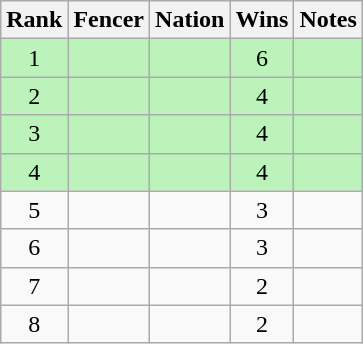<table class="wikitable sortable" style="text-align:center">
<tr>
<th>Rank</th>
<th>Fencer</th>
<th>Nation</th>
<th>Wins</th>
<th>Notes</th>
</tr>
<tr bgcolor=bbf3bb>
<td>1</td>
<td align=left></td>
<td align=left></td>
<td>6</td>
<td></td>
</tr>
<tr bgcolor=bbf3bb>
<td>2</td>
<td align=left></td>
<td align=left></td>
<td>4</td>
<td></td>
</tr>
<tr bgcolor=bbf3bb>
<td>3</td>
<td align=left></td>
<td align=left></td>
<td>4</td>
<td></td>
</tr>
<tr bgcolor=bbf3bb>
<td>4</td>
<td align=left></td>
<td align=left></td>
<td>4</td>
<td></td>
</tr>
<tr>
<td>5</td>
<td align=left></td>
<td align=left></td>
<td>3</td>
<td></td>
</tr>
<tr>
<td>6</td>
<td align=left></td>
<td align=left></td>
<td>3</td>
<td></td>
</tr>
<tr>
<td>7</td>
<td align=left></td>
<td align=left></td>
<td>2</td>
<td></td>
</tr>
<tr>
<td>8</td>
<td align=left></td>
<td align=left></td>
<td>2</td>
<td></td>
</tr>
</table>
